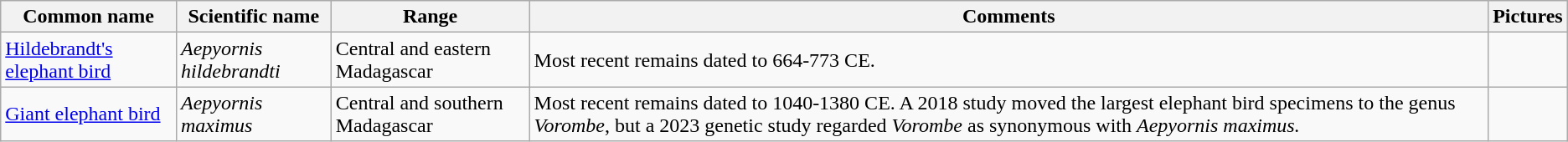<table class="wikitable sortable">
<tr>
<th>Common name</th>
<th>Scientific name</th>
<th>Range</th>
<th class="unsortable">Comments</th>
<th class="unsortable">Pictures</th>
</tr>
<tr>
<td><a href='#'>Hildebrandt's elephant bird</a></td>
<td><em>Aepyornis hildebrandti</em></td>
<td>Central and eastern Madagascar</td>
<td>Most recent remains dated to 664-773 CE.</td>
<td></td>
</tr>
<tr>
<td><a href='#'>Giant elephant bird</a></td>
<td><em>Aepyornis maximus</em></td>
<td>Central and southern Madagascar</td>
<td>Most recent remains dated to 1040-1380 CE. A 2018 study moved the largest elephant bird specimens to the genus <em>Vorombe</em>, but a 2023 genetic study regarded <em>Vorombe</em> as synonymous with <em>Aepyornis maximus.</em></td>
<td></td>
</tr>
</table>
